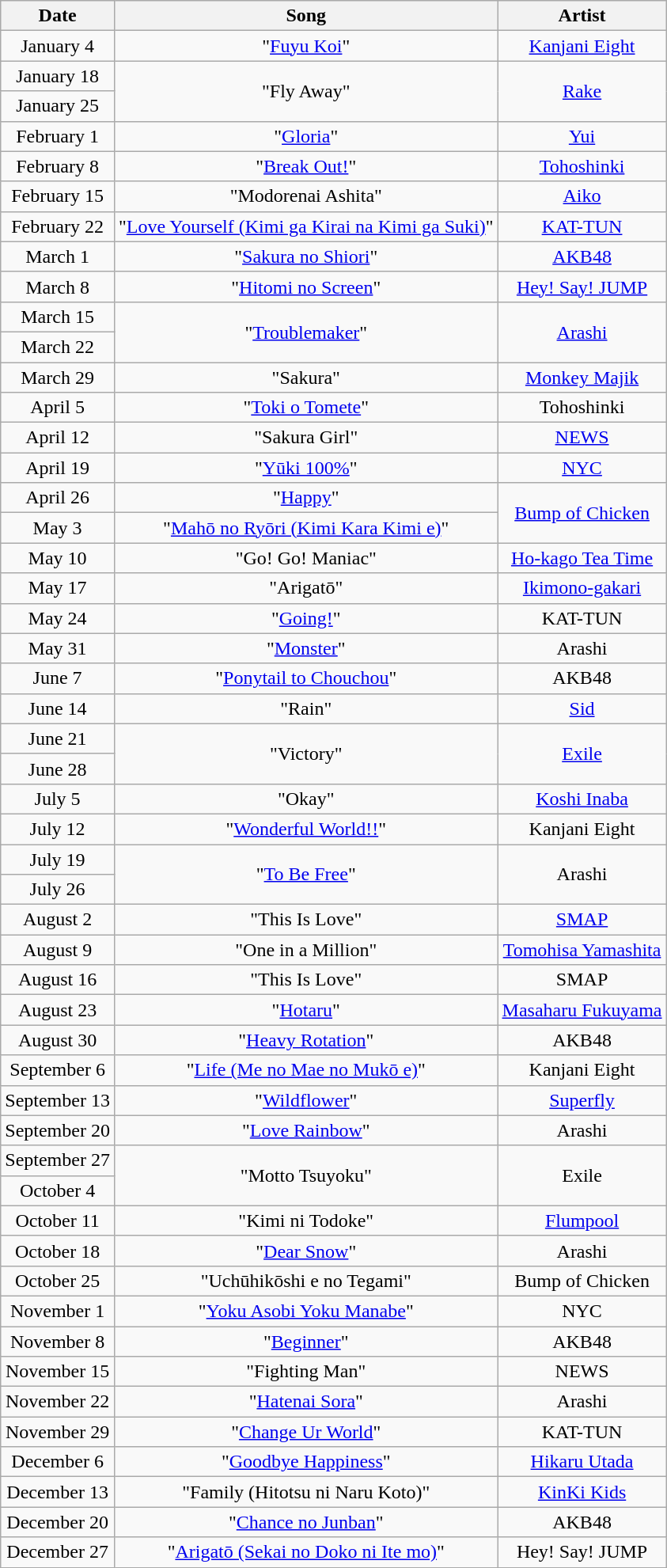<table class="wikitable plainrowheaders" style="text-align: center">
<tr>
<th>Date</th>
<th>Song</th>
<th>Artist</th>
</tr>
<tr>
<td>January 4</td>
<td>"<a href='#'>Fuyu Koi</a>"</td>
<td><a href='#'>Kanjani Eight</a></td>
</tr>
<tr>
<td>January 18</td>
<td rowspan="2">"Fly Away"</td>
<td rowspan="2"><a href='#'>Rake</a></td>
</tr>
<tr>
<td>January 25</td>
</tr>
<tr>
<td>February 1</td>
<td>"<a href='#'>Gloria</a>"</td>
<td><a href='#'>Yui</a></td>
</tr>
<tr>
<td>February 8</td>
<td>"<a href='#'>Break Out!</a>"</td>
<td><a href='#'>Tohoshinki</a></td>
</tr>
<tr>
<td>February 15</td>
<td>"Modorenai Ashita"</td>
<td><a href='#'>Aiko</a></td>
</tr>
<tr>
<td>February 22</td>
<td>"<a href='#'>Love Yourself (Kimi ga Kirai na Kimi ga Suki)</a>"</td>
<td><a href='#'>KAT-TUN</a></td>
</tr>
<tr>
<td>March 1</td>
<td>"<a href='#'>Sakura no Shiori</a>"</td>
<td><a href='#'>AKB48</a></td>
</tr>
<tr>
<td>March 8</td>
<td>"<a href='#'>Hitomi no Screen</a>"</td>
<td><a href='#'>Hey! Say! JUMP</a></td>
</tr>
<tr>
<td>March 15</td>
<td rowspan="2">"<a href='#'>Troublemaker</a>"</td>
<td rowspan="2"><a href='#'>Arashi</a></td>
</tr>
<tr>
<td>March 22</td>
</tr>
<tr>
<td>March 29</td>
<td>"Sakura"</td>
<td><a href='#'>Monkey Majik</a></td>
</tr>
<tr>
<td>April 5</td>
<td>"<a href='#'>Toki o Tomete</a>"</td>
<td>Tohoshinki</td>
</tr>
<tr>
<td>April 12</td>
<td>"Sakura Girl"</td>
<td><a href='#'>NEWS</a></td>
</tr>
<tr>
<td>April 19</td>
<td>"<a href='#'>Yūki 100%</a>"</td>
<td><a href='#'>NYC</a></td>
</tr>
<tr>
<td>April 26</td>
<td>"<a href='#'>Happy</a>"</td>
<td rowspan="2"><a href='#'>Bump of Chicken</a></td>
</tr>
<tr>
<td>May 3</td>
<td>"<a href='#'>Mahō no Ryōri (Kimi Kara Kimi e)</a>"</td>
</tr>
<tr>
<td>May 10</td>
<td>"Go! Go! Maniac"</td>
<td><a href='#'>Ho-kago Tea Time</a></td>
</tr>
<tr>
<td>May 17</td>
<td>"Arigatō"</td>
<td><a href='#'>Ikimono-gakari</a></td>
</tr>
<tr>
<td>May 24</td>
<td>"<a href='#'>Going!</a>"</td>
<td>KAT-TUN</td>
</tr>
<tr>
<td>May 31</td>
<td>"<a href='#'>Monster</a>"</td>
<td>Arashi</td>
</tr>
<tr>
<td>June 7</td>
<td>"<a href='#'>Ponytail to Chouchou</a>"</td>
<td>AKB48</td>
</tr>
<tr>
<td>June 14</td>
<td>"Rain"</td>
<td><a href='#'>Sid</a></td>
</tr>
<tr>
<td>June 21</td>
<td rowspan="2">"Victory"</td>
<td rowspan="2"><a href='#'>Exile</a></td>
</tr>
<tr>
<td>June 28</td>
</tr>
<tr>
<td>July 5</td>
<td>"Okay"</td>
<td><a href='#'>Koshi Inaba</a></td>
</tr>
<tr>
<td>July 12</td>
<td>"<a href='#'>Wonderful World!!</a>"</td>
<td>Kanjani Eight</td>
</tr>
<tr>
<td>July 19</td>
<td rowspan="2">"<a href='#'>To Be Free</a>"</td>
<td rowspan="2">Arashi</td>
</tr>
<tr>
<td>July 26</td>
</tr>
<tr>
<td>August 2</td>
<td>"This Is Love"</td>
<td><a href='#'>SMAP</a></td>
</tr>
<tr>
<td>August 9</td>
<td>"One in a Million"</td>
<td><a href='#'>Tomohisa Yamashita</a></td>
</tr>
<tr>
<td>August 16</td>
<td>"This Is Love"</td>
<td>SMAP</td>
</tr>
<tr>
<td>August 23</td>
<td>"<a href='#'>Hotaru</a>"</td>
<td><a href='#'>Masaharu Fukuyama</a></td>
</tr>
<tr>
<td>August 30</td>
<td>"<a href='#'>Heavy Rotation</a>"</td>
<td>AKB48</td>
</tr>
<tr>
<td>September 6</td>
<td>"<a href='#'>Life (Me no Mae no Mukō e)</a>"</td>
<td>Kanjani Eight</td>
</tr>
<tr>
<td>September 13</td>
<td>"<a href='#'>Wildflower</a>"</td>
<td><a href='#'>Superfly</a></td>
</tr>
<tr>
<td>September 20</td>
<td>"<a href='#'>Love Rainbow</a>"</td>
<td>Arashi</td>
</tr>
<tr>
<td>September 27</td>
<td rowspan="2">"Motto Tsuyoku"</td>
<td rowspan="2">Exile</td>
</tr>
<tr>
<td>October 4</td>
</tr>
<tr>
<td>October 11</td>
<td>"Kimi ni Todoke"</td>
<td><a href='#'>Flumpool</a></td>
</tr>
<tr>
<td>October 18</td>
<td>"<a href='#'>Dear Snow</a>"</td>
<td>Arashi</td>
</tr>
<tr>
<td>October 25</td>
<td>"Uchūhikōshi e no Tegami"</td>
<td>Bump of Chicken</td>
</tr>
<tr>
<td>November 1</td>
<td>"<a href='#'>Yoku Asobi Yoku Manabe</a>"</td>
<td>NYC</td>
</tr>
<tr>
<td>November 8</td>
<td>"<a href='#'>Beginner</a>"</td>
<td>AKB48</td>
</tr>
<tr>
<td>November 15</td>
<td>"Fighting Man"</td>
<td>NEWS</td>
</tr>
<tr>
<td>November 22</td>
<td>"<a href='#'>Hatenai Sora</a>"</td>
<td>Arashi</td>
</tr>
<tr>
<td>November 29</td>
<td>"<a href='#'>Change Ur World</a>"</td>
<td>KAT-TUN</td>
</tr>
<tr>
<td>December 6</td>
<td>"<a href='#'>Goodbye Happiness</a>"</td>
<td><a href='#'>Hikaru Utada</a></td>
</tr>
<tr>
<td>December 13</td>
<td>"Family (Hitotsu ni Naru Koto)"</td>
<td><a href='#'>KinKi Kids</a></td>
</tr>
<tr>
<td>December 20</td>
<td>"<a href='#'>Chance no Junban</a>"</td>
<td>AKB48</td>
</tr>
<tr>
<td>December 27</td>
<td>"<a href='#'>Arigatō (Sekai no Doko ni Ite mo)</a>"</td>
<td>Hey! Say! JUMP</td>
</tr>
</table>
